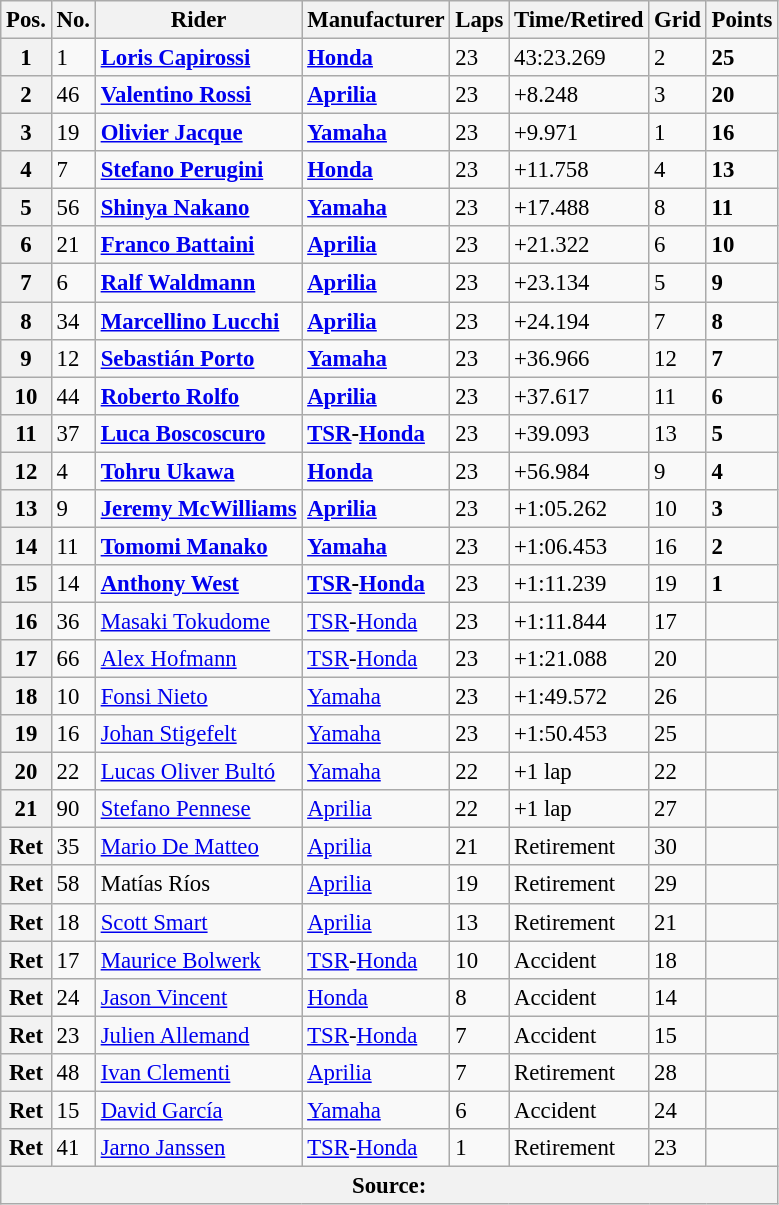<table class="wikitable" style="font-size: 95%;">
<tr>
<th>Pos.</th>
<th>No.</th>
<th>Rider</th>
<th>Manufacturer</th>
<th>Laps</th>
<th>Time/Retired</th>
<th>Grid</th>
<th>Points</th>
</tr>
<tr>
<th>1</th>
<td>1</td>
<td> <strong><a href='#'>Loris Capirossi</a></strong></td>
<td><strong><a href='#'>Honda</a></strong></td>
<td>23</td>
<td>43:23.269</td>
<td>2</td>
<td><strong>25</strong></td>
</tr>
<tr>
<th>2</th>
<td>46</td>
<td> <strong><a href='#'>Valentino Rossi</a></strong></td>
<td><strong><a href='#'>Aprilia</a></strong></td>
<td>23</td>
<td>+8.248</td>
<td>3</td>
<td><strong>20</strong></td>
</tr>
<tr>
<th>3</th>
<td>19</td>
<td> <strong><a href='#'>Olivier Jacque</a></strong></td>
<td><strong><a href='#'>Yamaha</a></strong></td>
<td>23</td>
<td>+9.971</td>
<td>1</td>
<td><strong>16</strong></td>
</tr>
<tr>
<th>4</th>
<td>7</td>
<td> <strong><a href='#'>Stefano Perugini</a></strong></td>
<td><strong><a href='#'>Honda</a></strong></td>
<td>23</td>
<td>+11.758</td>
<td>4</td>
<td><strong>13</strong></td>
</tr>
<tr>
<th>5</th>
<td>56</td>
<td> <strong><a href='#'>Shinya Nakano</a></strong></td>
<td><strong><a href='#'>Yamaha</a></strong></td>
<td>23</td>
<td>+17.488</td>
<td>8</td>
<td><strong>11</strong></td>
</tr>
<tr>
<th>6</th>
<td>21</td>
<td> <strong><a href='#'>Franco Battaini</a></strong></td>
<td><strong><a href='#'>Aprilia</a></strong></td>
<td>23</td>
<td>+21.322</td>
<td>6</td>
<td><strong>10</strong></td>
</tr>
<tr>
<th>7</th>
<td>6</td>
<td> <strong><a href='#'>Ralf Waldmann</a></strong></td>
<td><strong><a href='#'>Aprilia</a></strong></td>
<td>23</td>
<td>+23.134</td>
<td>5</td>
<td><strong>9</strong></td>
</tr>
<tr>
<th>8</th>
<td>34</td>
<td> <strong><a href='#'>Marcellino Lucchi</a></strong></td>
<td><strong><a href='#'>Aprilia</a></strong></td>
<td>23</td>
<td>+24.194</td>
<td>7</td>
<td><strong>8</strong></td>
</tr>
<tr>
<th>9</th>
<td>12</td>
<td> <strong><a href='#'>Sebastián Porto</a></strong></td>
<td><strong><a href='#'>Yamaha</a></strong></td>
<td>23</td>
<td>+36.966</td>
<td>12</td>
<td><strong>7</strong></td>
</tr>
<tr>
<th>10</th>
<td>44</td>
<td> <strong><a href='#'>Roberto Rolfo</a></strong></td>
<td><strong><a href='#'>Aprilia</a></strong></td>
<td>23</td>
<td>+37.617</td>
<td>11</td>
<td><strong>6</strong></td>
</tr>
<tr>
<th>11</th>
<td>37</td>
<td> <strong><a href='#'>Luca Boscoscuro</a></strong></td>
<td><strong><a href='#'>TSR</a>-<a href='#'>Honda</a></strong></td>
<td>23</td>
<td>+39.093</td>
<td>13</td>
<td><strong>5</strong></td>
</tr>
<tr>
<th>12</th>
<td>4</td>
<td> <strong><a href='#'>Tohru Ukawa</a></strong></td>
<td><strong><a href='#'>Honda</a></strong></td>
<td>23</td>
<td>+56.984</td>
<td>9</td>
<td><strong>4</strong></td>
</tr>
<tr>
<th>13</th>
<td>9</td>
<td> <strong><a href='#'>Jeremy McWilliams</a></strong></td>
<td><strong><a href='#'>Aprilia</a></strong></td>
<td>23</td>
<td>+1:05.262</td>
<td>10</td>
<td><strong>3</strong></td>
</tr>
<tr>
<th>14</th>
<td>11</td>
<td> <strong><a href='#'>Tomomi Manako</a></strong></td>
<td><strong><a href='#'>Yamaha</a></strong></td>
<td>23</td>
<td>+1:06.453</td>
<td>16</td>
<td><strong>2</strong></td>
</tr>
<tr>
<th>15</th>
<td>14</td>
<td> <strong><a href='#'>Anthony West</a></strong></td>
<td><strong><a href='#'>TSR</a>-<a href='#'>Honda</a></strong></td>
<td>23</td>
<td>+1:11.239</td>
<td>19</td>
<td><strong>1</strong></td>
</tr>
<tr>
<th>16</th>
<td>36</td>
<td> <a href='#'>Masaki Tokudome</a></td>
<td><a href='#'>TSR</a>-<a href='#'>Honda</a></td>
<td>23</td>
<td>+1:11.844</td>
<td>17</td>
<td></td>
</tr>
<tr>
<th>17</th>
<td>66</td>
<td> <a href='#'>Alex Hofmann</a></td>
<td><a href='#'>TSR</a>-<a href='#'>Honda</a></td>
<td>23</td>
<td>+1:21.088</td>
<td>20</td>
<td></td>
</tr>
<tr>
<th>18</th>
<td>10</td>
<td> <a href='#'>Fonsi Nieto</a></td>
<td><a href='#'>Yamaha</a></td>
<td>23</td>
<td>+1:49.572</td>
<td>26</td>
<td></td>
</tr>
<tr>
<th>19</th>
<td>16</td>
<td> <a href='#'>Johan Stigefelt</a></td>
<td><a href='#'>Yamaha</a></td>
<td>23</td>
<td>+1:50.453</td>
<td>25</td>
<td></td>
</tr>
<tr>
<th>20</th>
<td>22</td>
<td> <a href='#'>Lucas Oliver Bultó</a></td>
<td><a href='#'>Yamaha</a></td>
<td>22</td>
<td>+1 lap</td>
<td>22</td>
<td></td>
</tr>
<tr>
<th>21</th>
<td>90</td>
<td> <a href='#'>Stefano Pennese</a></td>
<td><a href='#'>Aprilia</a></td>
<td>22</td>
<td>+1 lap</td>
<td>27</td>
<td></td>
</tr>
<tr>
<th>Ret</th>
<td>35</td>
<td> <a href='#'>Mario De Matteo</a></td>
<td><a href='#'>Aprilia</a></td>
<td>21</td>
<td>Retirement</td>
<td>30</td>
<td></td>
</tr>
<tr>
<th>Ret</th>
<td>58</td>
<td> Matías Ríos</td>
<td><a href='#'>Aprilia</a></td>
<td>19</td>
<td>Retirement</td>
<td>29</td>
<td></td>
</tr>
<tr>
<th>Ret</th>
<td>18</td>
<td> <a href='#'>Scott Smart</a></td>
<td><a href='#'>Aprilia</a></td>
<td>13</td>
<td>Retirement</td>
<td>21</td>
<td></td>
</tr>
<tr>
<th>Ret</th>
<td>17</td>
<td> <a href='#'>Maurice Bolwerk</a></td>
<td><a href='#'>TSR</a>-<a href='#'>Honda</a></td>
<td>10</td>
<td>Accident</td>
<td>18</td>
<td></td>
</tr>
<tr>
<th>Ret</th>
<td>24</td>
<td> <a href='#'>Jason Vincent</a></td>
<td><a href='#'>Honda</a></td>
<td>8</td>
<td>Accident</td>
<td>14</td>
<td></td>
</tr>
<tr>
<th>Ret</th>
<td>23</td>
<td> <a href='#'>Julien Allemand</a></td>
<td><a href='#'>TSR</a>-<a href='#'>Honda</a></td>
<td>7</td>
<td>Accident</td>
<td>15</td>
<td></td>
</tr>
<tr>
<th>Ret</th>
<td>48</td>
<td> <a href='#'>Ivan Clementi</a></td>
<td><a href='#'>Aprilia</a></td>
<td>7</td>
<td>Retirement</td>
<td>28</td>
<td></td>
</tr>
<tr>
<th>Ret</th>
<td>15</td>
<td> <a href='#'>David García</a></td>
<td><a href='#'>Yamaha</a></td>
<td>6</td>
<td>Accident</td>
<td>24</td>
<td></td>
</tr>
<tr>
<th>Ret</th>
<td>41</td>
<td> <a href='#'>Jarno Janssen</a></td>
<td><a href='#'>TSR</a>-<a href='#'>Honda</a></td>
<td>1</td>
<td>Retirement</td>
<td>23</td>
<td></td>
</tr>
<tr>
<th colspan=8>Source: </th>
</tr>
</table>
